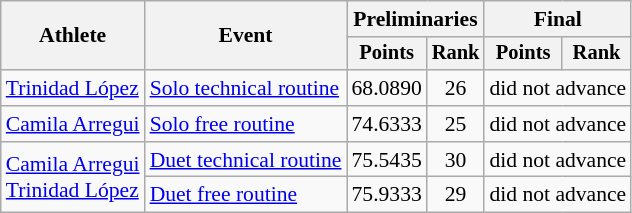<table class=wikitable style="font-size:90%">
<tr>
<th rowspan="2">Athlete</th>
<th rowspan="2">Event</th>
<th colspan="2">Preliminaries</th>
<th colspan="2">Final</th>
</tr>
<tr style="font-size:95%">
<th>Points</th>
<th>Rank</th>
<th>Points</th>
<th>Rank</th>
</tr>
<tr align=center>
<td align=left><a href='#'>Trinidad López</a></td>
<td align=left><a href='#'>Solo technical routine</a></td>
<td>68.0890</td>
<td>26</td>
<td colspan=2>did not advance</td>
</tr>
<tr align=center>
<td align=left><a href='#'>Camila Arregui</a></td>
<td align=left><a href='#'>Solo free routine</a></td>
<td>74.6333</td>
<td>25</td>
<td colspan=2>did not advance</td>
</tr>
<tr align=center>
<td align=left rowspan=2><a href='#'>Camila Arregui</a><br><a href='#'>Trinidad López</a></td>
<td align=left><a href='#'>Duet technical routine</a></td>
<td>75.5435</td>
<td>30</td>
<td colspan=2>did not advance</td>
</tr>
<tr align=center>
<td align=left><a href='#'>Duet free routine</a></td>
<td>75.9333</td>
<td>29</td>
<td colspan=2>did not advance</td>
</tr>
</table>
